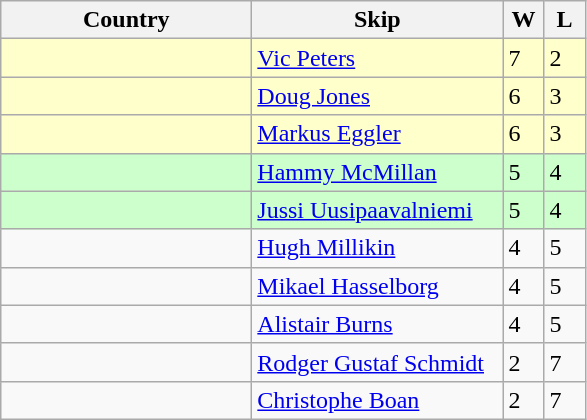<table class="wikitable">
<tr>
<th width="160">Country</th>
<th width="160">Skip</th>
<th width="20">W</th>
<th width="20">L</th>
</tr>
<tr bgcolor="#ffffcc">
<td></td>
<td><a href='#'>Vic Peters</a></td>
<td>7</td>
<td>2</td>
</tr>
<tr bgcolor="#ffffcc">
<td></td>
<td><a href='#'>Doug Jones</a></td>
<td>6</td>
<td>3</td>
</tr>
<tr bgcolor="#ffffcc">
<td></td>
<td><a href='#'>Markus Eggler</a></td>
<td>6</td>
<td>3</td>
</tr>
<tr bgcolor="#ccffcc">
<td></td>
<td><a href='#'>Hammy McMillan</a></td>
<td>5</td>
<td>4</td>
</tr>
<tr bgcolor="#ccffcc">
<td></td>
<td><a href='#'>Jussi Uusipaavalniemi</a></td>
<td>5</td>
<td>4</td>
</tr>
<tr>
<td></td>
<td><a href='#'>Hugh Millikin</a></td>
<td>4</td>
<td>5</td>
</tr>
<tr>
<td></td>
<td><a href='#'>Mikael Hasselborg</a></td>
<td>4</td>
<td>5</td>
</tr>
<tr>
<td></td>
<td><a href='#'>Alistair Burns</a></td>
<td>4</td>
<td>5</td>
</tr>
<tr>
<td></td>
<td><a href='#'>Rodger Gustaf Schmidt</a></td>
<td>2</td>
<td>7</td>
</tr>
<tr>
<td></td>
<td><a href='#'>Christophe Boan</a></td>
<td>2</td>
<td>7</td>
</tr>
</table>
